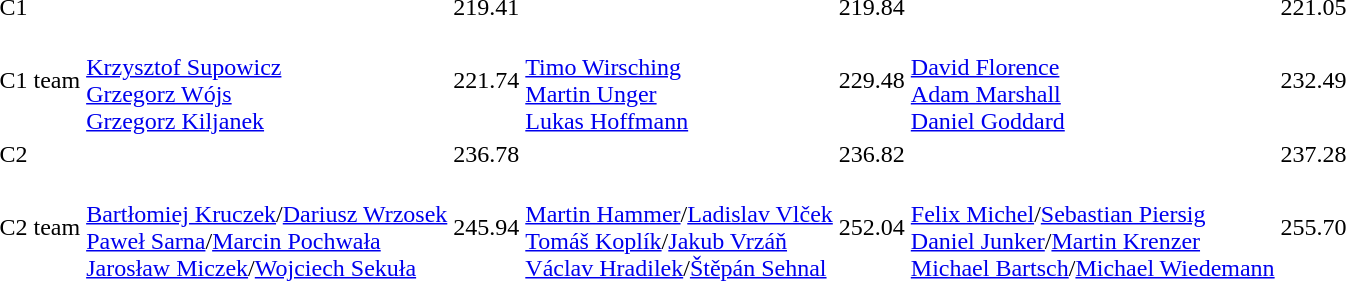<table>
<tr>
<td>C1</td>
<td></td>
<td>219.41</td>
<td></td>
<td>219.84</td>
<td></td>
<td>221.05</td>
</tr>
<tr>
<td>C1 team</td>
<td><br><a href='#'>Krzysztof Supowicz</a><br><a href='#'>Grzegorz Wójs</a><br><a href='#'>Grzegorz Kiljanek</a></td>
<td>221.74</td>
<td><br><a href='#'>Timo Wirsching</a><br><a href='#'>Martin Unger</a><br><a href='#'>Lukas Hoffmann</a></td>
<td>229.48</td>
<td><br><a href='#'>David Florence</a><br><a href='#'>Adam Marshall</a><br><a href='#'>Daniel Goddard</a></td>
<td>232.49</td>
</tr>
<tr>
<td>C2</td>
<td></td>
<td>236.78</td>
<td></td>
<td>236.82</td>
<td></td>
<td>237.28</td>
</tr>
<tr>
<td>C2 team</td>
<td><br><a href='#'>Bartłomiej Kruczek</a>/<a href='#'>Dariusz Wrzosek</a><br><a href='#'>Paweł Sarna</a>/<a href='#'>Marcin Pochwała</a><br><a href='#'>Jarosław Miczek</a>/<a href='#'>Wojciech Sekuła</a></td>
<td>245.94</td>
<td><br><a href='#'>Martin Hammer</a>/<a href='#'>Ladislav Vlček</a><br><a href='#'>Tomáš Koplík</a>/<a href='#'>Jakub Vrzáň</a><br><a href='#'>Václav Hradilek</a>/<a href='#'>Štěpán Sehnal</a></td>
<td>252.04</td>
<td><br><a href='#'>Felix Michel</a>/<a href='#'>Sebastian Piersig</a><br><a href='#'>Daniel Junker</a>/<a href='#'>Martin Krenzer</a><br><a href='#'>Michael Bartsch</a>/<a href='#'>Michael Wiedemann</a></td>
<td>255.70</td>
</tr>
</table>
